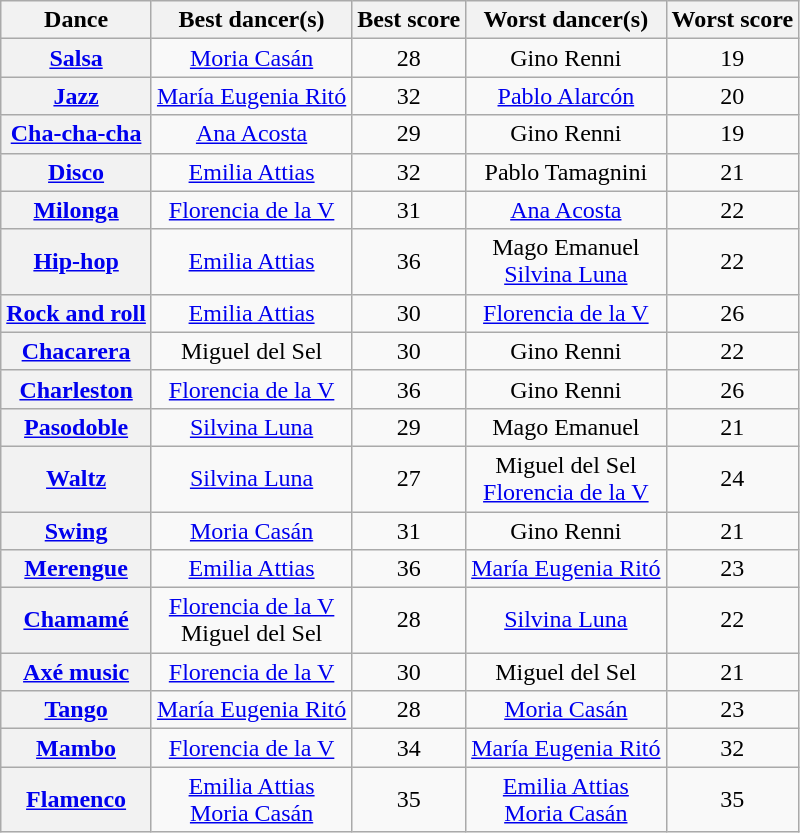<table class="wikitable sortable" style="text-align:center;">
<tr>
<th>Dance</th>
<th class="sortable">Best dancer(s)</th>
<th>Best score</th>
<th class="sortable">Worst dancer(s)</th>
<th>Worst score</th>
</tr>
<tr>
<th><a href='#'>Salsa</a></th>
<td><a href='#'>Moria Casán</a></td>
<td>28</td>
<td>Gino Renni</td>
<td>19</td>
</tr>
<tr>
<th><a href='#'>Jazz</a></th>
<td><a href='#'>María Eugenia Ritó</a></td>
<td>32</td>
<td><a href='#'>Pablo Alarcón</a></td>
<td>20</td>
</tr>
<tr>
<th><a href='#'>Cha-cha-cha</a></th>
<td><a href='#'>Ana Acosta</a></td>
<td>29</td>
<td>Gino Renni</td>
<td>19</td>
</tr>
<tr>
<th><a href='#'>Disco</a></th>
<td><a href='#'>Emilia Attias</a></td>
<td>32</td>
<td>Pablo Tamagnini</td>
<td>21</td>
</tr>
<tr>
<th><a href='#'>Milonga</a></th>
<td><a href='#'>Florencia de la V</a></td>
<td>31</td>
<td><a href='#'>Ana Acosta</a></td>
<td>22</td>
</tr>
<tr>
<th><a href='#'>Hip-hop</a></th>
<td><a href='#'>Emilia Attias</a></td>
<td>36</td>
<td>Mago Emanuel<br><a href='#'>Silvina Luna</a></td>
<td>22</td>
</tr>
<tr>
<th><a href='#'>Rock and roll</a></th>
<td><a href='#'>Emilia Attias</a></td>
<td>30</td>
<td><a href='#'>Florencia de la V</a></td>
<td>26</td>
</tr>
<tr>
<th><a href='#'>Chacarera</a></th>
<td>Miguel del Sel</td>
<td>30</td>
<td>Gino Renni</td>
<td>22</td>
</tr>
<tr>
<th><a href='#'>Charleston</a></th>
<td><a href='#'>Florencia de la V</a></td>
<td>36</td>
<td>Gino Renni</td>
<td>26</td>
</tr>
<tr>
<th><a href='#'>Pasodoble</a></th>
<td><a href='#'>Silvina Luna</a></td>
<td>29</td>
<td>Mago Emanuel</td>
<td>21</td>
</tr>
<tr>
<th><a href='#'>Waltz</a></th>
<td><a href='#'>Silvina Luna</a></td>
<td>27</td>
<td>Miguel del Sel<br><a href='#'>Florencia de la V</a></td>
<td>24</td>
</tr>
<tr>
<th><a href='#'>Swing</a></th>
<td><a href='#'>Moria Casán</a></td>
<td>31</td>
<td>Gino Renni</td>
<td>21</td>
</tr>
<tr>
<th><a href='#'>Merengue</a></th>
<td><a href='#'>Emilia Attias</a></td>
<td>36</td>
<td><a href='#'>María Eugenia Ritó</a></td>
<td>23</td>
</tr>
<tr>
<th><a href='#'>Chamamé</a></th>
<td><a href='#'>Florencia de la V</a><br>Miguel del Sel</td>
<td>28</td>
<td><a href='#'>Silvina Luna</a></td>
<td>22</td>
</tr>
<tr>
<th><a href='#'>Axé music</a></th>
<td><a href='#'>Florencia de la V</a></td>
<td>30</td>
<td>Miguel del Sel</td>
<td>21</td>
</tr>
<tr>
<th><a href='#'>Tango</a></th>
<td><a href='#'>María Eugenia Ritó</a></td>
<td>28</td>
<td><a href='#'>Moria Casán</a></td>
<td>23</td>
</tr>
<tr>
<th><a href='#'>Mambo</a></th>
<td><a href='#'>Florencia de la V</a></td>
<td>34</td>
<td><a href='#'>María Eugenia Ritó</a></td>
<td>32</td>
</tr>
<tr>
<th><a href='#'>Flamenco</a></th>
<td><a href='#'>Emilia Attias</a><br><a href='#'>Moria Casán</a></td>
<td>35</td>
<td><a href='#'>Emilia Attias</a><br><a href='#'>Moria Casán</a></td>
<td>35</td>
</tr>
</table>
